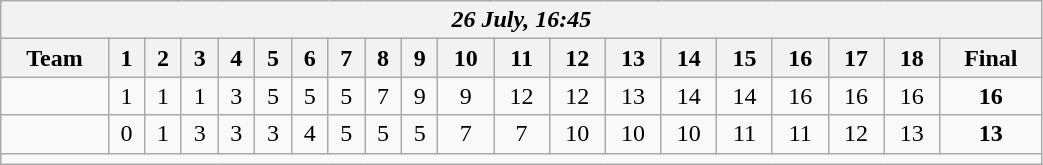<table class=wikitable style="text-align:center; width: 55%">
<tr>
<th colspan=20><em>26 July, 16:45</em></th>
</tr>
<tr>
<th>Team</th>
<th>1</th>
<th>2</th>
<th>3</th>
<th>4</th>
<th>5</th>
<th>6</th>
<th>7</th>
<th>8</th>
<th>9</th>
<th>10</th>
<th>11</th>
<th>12</th>
<th>13</th>
<th>14</th>
<th>15</th>
<th>16</th>
<th>17</th>
<th>18</th>
<th>Final</th>
</tr>
<tr>
<td align=left><strong></strong></td>
<td>1</td>
<td>1</td>
<td>1</td>
<td>3</td>
<td>5</td>
<td>5</td>
<td>5</td>
<td>7</td>
<td>9</td>
<td>9</td>
<td>12</td>
<td>12</td>
<td>13</td>
<td>14</td>
<td>14</td>
<td>16</td>
<td>16</td>
<td>16</td>
<td><strong>16</strong></td>
</tr>
<tr>
<td align=left></td>
<td>0</td>
<td>1</td>
<td>3</td>
<td>3</td>
<td>3</td>
<td>4</td>
<td>5</td>
<td>5</td>
<td>5</td>
<td>7</td>
<td>7</td>
<td>10</td>
<td>10</td>
<td>10</td>
<td>11</td>
<td>11</td>
<td>12</td>
<td>13</td>
<td><strong>13</strong></td>
</tr>
<tr>
<td colspan=20></td>
</tr>
</table>
